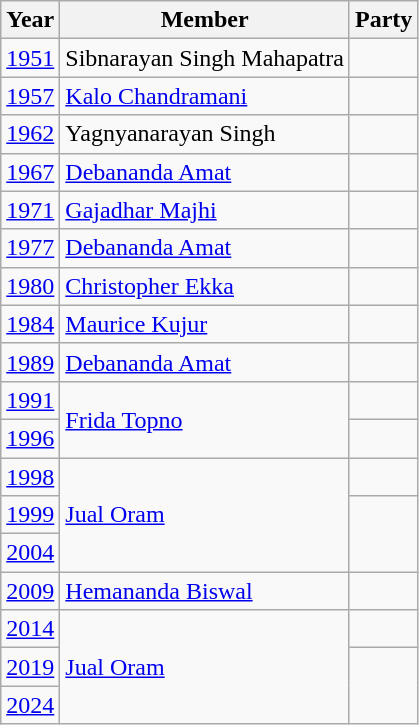<table class="wikitable">
<tr>
<th>Year</th>
<th>Member</th>
<th colspan="2">Party</th>
</tr>
<tr>
<td><a href='#'>1951</a></td>
<td>Sibnarayan Singh Mahapatra</td>
<td></td>
</tr>
<tr>
<td><a href='#'>1957</a></td>
<td><a href='#'>Kalo Chandramani</a></td>
<td></td>
</tr>
<tr>
<td><a href='#'>1962</a></td>
<td>Yagnyanarayan Singh</td>
</tr>
<tr>
<td><a href='#'>1967</a></td>
<td><a href='#'>Debananda Amat</a></td>
<td></td>
</tr>
<tr>
<td><a href='#'>1971</a></td>
<td><a href='#'>Gajadhar Majhi</a></td>
<td></td>
</tr>
<tr>
<td><a href='#'>1977</a></td>
<td><a href='#'>Debananda Amat</a></td>
<td></td>
</tr>
<tr>
<td><a href='#'>1980</a></td>
<td><a href='#'>Christopher Ekka</a></td>
<td></td>
</tr>
<tr>
<td><a href='#'>1984</a></td>
<td><a href='#'>Maurice Kujur</a></td>
<td></td>
</tr>
<tr>
<td><a href='#'>1989</a></td>
<td><a href='#'>Debananda Amat</a></td>
<td></td>
</tr>
<tr>
<td><a href='#'>1991</a></td>
<td rowspan="2"><a href='#'>Frida Topno</a></td>
<td></td>
</tr>
<tr>
<td><a href='#'>1996</a></td>
</tr>
<tr>
<td><a href='#'>1998</a></td>
<td rowspan="3"><a href='#'>Jual Oram</a></td>
<td></td>
</tr>
<tr>
<td><a href='#'>1999</a></td>
</tr>
<tr>
<td><a href='#'>2004</a></td>
</tr>
<tr>
<td><a href='#'>2009</a></td>
<td><a href='#'>Hemananda Biswal</a></td>
<td></td>
</tr>
<tr>
<td><a href='#'>2014</a></td>
<td rowspan="3"><a href='#'>Jual Oram</a></td>
<td></td>
</tr>
<tr>
<td><a href='#'>2019</a></td>
</tr>
<tr>
<td><a href='#'>2024</a></td>
</tr>
</table>
